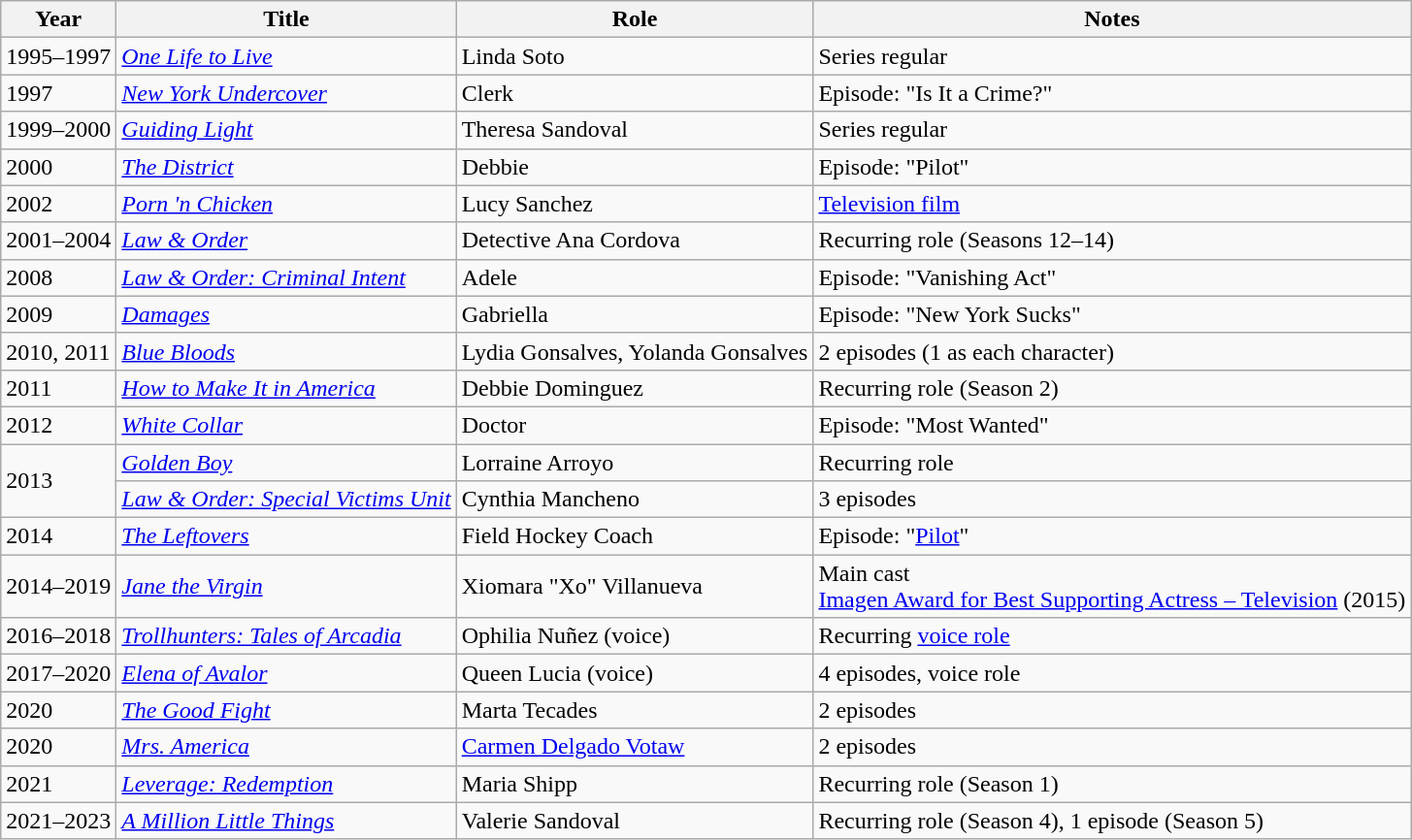<table class="wikitable sortable">
<tr>
<th>Year</th>
<th>Title</th>
<th>Role</th>
<th>Notes</th>
</tr>
<tr>
<td>1995–1997</td>
<td><em><a href='#'>One Life to Live</a></em></td>
<td>Linda Soto</td>
<td>Series regular</td>
</tr>
<tr>
<td>1997</td>
<td><em><a href='#'>New York Undercover</a></em></td>
<td>Clerk</td>
<td>Episode: "Is It a Crime?"</td>
</tr>
<tr>
<td>1999–2000</td>
<td><em><a href='#'>Guiding Light</a></em></td>
<td>Theresa Sandoval</td>
<td>Series regular</td>
</tr>
<tr>
<td>2000</td>
<td><em><a href='#'>The District</a></em></td>
<td>Debbie</td>
<td>Episode: "Pilot"</td>
</tr>
<tr>
<td>2002</td>
<td><em><a href='#'>Porn 'n Chicken</a></em></td>
<td>Lucy Sanchez</td>
<td><a href='#'>Television film</a></td>
</tr>
<tr>
<td>2001–2004</td>
<td><em><a href='#'>Law & Order</a></em></td>
<td>Detective Ana Cordova</td>
<td>Recurring role (Seasons 12–14)</td>
</tr>
<tr>
<td>2008</td>
<td><em><a href='#'>Law & Order: Criminal Intent</a></em></td>
<td>Adele</td>
<td>Episode: "Vanishing Act"</td>
</tr>
<tr>
<td>2009</td>
<td><em><a href='#'>Damages</a></em></td>
<td>Gabriella</td>
<td>Episode: "New York Sucks"</td>
</tr>
<tr>
<td>2010, 2011</td>
<td><em><a href='#'>Blue Bloods</a></em></td>
<td>Lydia Gonsalves, Yolanda Gonsalves</td>
<td>2 episodes (1 as each character)</td>
</tr>
<tr>
<td>2011</td>
<td><em><a href='#'>How to Make It in America</a></em></td>
<td>Debbie Dominguez</td>
<td>Recurring role (Season 2)</td>
</tr>
<tr>
<td>2012</td>
<td><em><a href='#'>White Collar</a></em></td>
<td>Doctor</td>
<td>Episode: "Most Wanted"</td>
</tr>
<tr>
<td rowspan="2">2013</td>
<td><em><a href='#'>Golden Boy</a></em></td>
<td>Lorraine Arroyo</td>
<td>Recurring role</td>
</tr>
<tr>
<td><em><a href='#'>Law & Order: Special Victims Unit</a></em></td>
<td>Cynthia Mancheno</td>
<td>3 episodes</td>
</tr>
<tr>
<td>2014</td>
<td><em><a href='#'>The Leftovers</a></em></td>
<td>Field Hockey Coach</td>
<td>Episode: "<a href='#'>Pilot</a>"</td>
</tr>
<tr>
<td>2014–2019</td>
<td><em><a href='#'>Jane the Virgin</a></em></td>
<td>Xiomara "Xo" Villanueva</td>
<td>Main cast<br><a href='#'>Imagen Award for Best Supporting Actress – Television</a> (2015)</td>
</tr>
<tr>
<td>2016–2018</td>
<td><em><a href='#'>Trollhunters: Tales of Arcadia</a></em></td>
<td>Ophilia Nuñez (voice)</td>
<td>Recurring <a href='#'>voice role</a></td>
</tr>
<tr>
<td>2017–2020</td>
<td><em><a href='#'>Elena of Avalor</a></em></td>
<td>Queen Lucia (voice)</td>
<td>4 episodes, voice role</td>
</tr>
<tr>
<td>2020</td>
<td><em><a href='#'>The Good Fight</a></em></td>
<td>Marta Tecades</td>
<td>2 episodes</td>
</tr>
<tr>
<td>2020</td>
<td><em><a href='#'>Mrs. America</a></em></td>
<td><a href='#'>Carmen Delgado Votaw</a></td>
<td>2 episodes</td>
</tr>
<tr>
<td>2021</td>
<td><em><a href='#'>Leverage: Redemption</a></em></td>
<td>Maria Shipp</td>
<td>Recurring role (Season 1)</td>
</tr>
<tr>
<td>2021–2023</td>
<td><em><a href='#'>A Million Little Things</a></em></td>
<td>Valerie Sandoval</td>
<td>Recurring role (Season 4), 1 episode (Season 5)</td>
</tr>
</table>
